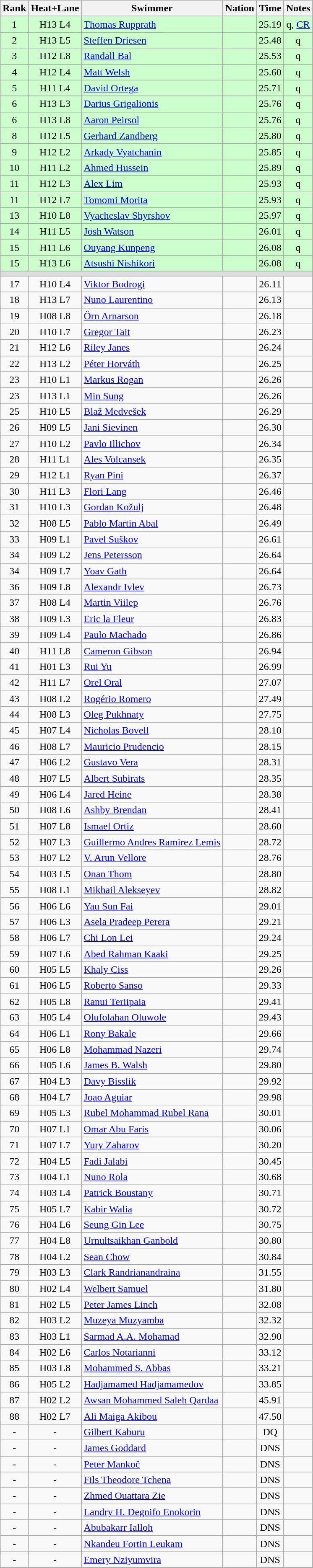<table class="wikitable sortable" style="text-align:center">
<tr>
<th>Rank</th>
<th>Heat+Lane</th>
<th>Swimmer</th>
<th>Nation</th>
<th>Time</th>
<th>Notes</th>
</tr>
<tr bgcolor=ccffcc>
<td>1</td>
<td>H13 L4</td>
<td align=left><a href='#'>Thomas Rupprath</a></td>
<td align=left></td>
<td>25.19</td>
<td>q, <a href='#'>CR</a></td>
</tr>
<tr bgcolor=ccffcc>
<td>2</td>
<td>H13 L5</td>
<td align=left><a href='#'>Steffen Driesen</a></td>
<td align=left></td>
<td>25.48</td>
<td>q</td>
</tr>
<tr bgcolor=ccffcc>
<td>3</td>
<td>H12 L8</td>
<td align=left><a href='#'>Randall Bal</a></td>
<td align=left></td>
<td>25.53</td>
<td>q</td>
</tr>
<tr bgcolor=ccffcc>
<td>4</td>
<td>H12 L4</td>
<td align=left><a href='#'>Matt Welsh</a></td>
<td align=left></td>
<td>25.60</td>
<td>q</td>
</tr>
<tr bgcolor=ccffcc>
<td>5</td>
<td>H11 L4</td>
<td align=left><a href='#'>David Ortega</a></td>
<td align=left></td>
<td>25.71</td>
<td>q</td>
</tr>
<tr bgcolor=ccffcc>
<td>6</td>
<td>H13 L3</td>
<td align=left><a href='#'>Darius Grigalionis</a></td>
<td align=left></td>
<td>25.76</td>
<td>q</td>
</tr>
<tr bgcolor=ccffcc>
<td>6</td>
<td>H13 L8</td>
<td align=left><a href='#'>Aaron Peirsol</a></td>
<td align=left></td>
<td>25.76</td>
<td>q</td>
</tr>
<tr bgcolor=ccffcc>
<td>8</td>
<td>H12 L5</td>
<td align=left><a href='#'>Gerhard Zandberg</a></td>
<td align=left></td>
<td>25.80</td>
<td>q</td>
</tr>
<tr bgcolor=ccffcc>
<td>9</td>
<td>H12 L2</td>
<td align=left><a href='#'>Arkady Vyatchanin</a></td>
<td align=left></td>
<td>25.85</td>
<td>q</td>
</tr>
<tr bgcolor=ccffcc>
<td>10</td>
<td>H11 L2</td>
<td align=left><a href='#'>Ahmed Hussein</a></td>
<td align=left></td>
<td>25.89</td>
<td>q</td>
</tr>
<tr bgcolor=ccffcc>
<td>11</td>
<td>H12 L3</td>
<td align=left><a href='#'>Alex Lim</a></td>
<td align=left></td>
<td>25.93</td>
<td>q</td>
</tr>
<tr bgcolor=ccffcc>
<td>11</td>
<td>H12 L7</td>
<td align=left><a href='#'>Tomomi Morita</a></td>
<td align=left></td>
<td>25.93</td>
<td>q</td>
</tr>
<tr bgcolor=ccffcc>
<td>13</td>
<td>H10 L8</td>
<td align=left><a href='#'>Vyacheslav Shyrshov</a></td>
<td align=left></td>
<td>25.97</td>
<td>q</td>
</tr>
<tr bgcolor=ccffcc>
<td>14</td>
<td>H11 L5</td>
<td align=left><a href='#'>Josh Watson</a></td>
<td align=left></td>
<td>26.01</td>
<td>q</td>
</tr>
<tr bgcolor=ccffcc>
<td>15</td>
<td>H11 L6</td>
<td align=left><a href='#'>Ouyang Kunpeng</a></td>
<td align=left></td>
<td>26.08</td>
<td>q</td>
</tr>
<tr bgcolor=ccffcc>
<td>15</td>
<td>H13 L6</td>
<td align=left><a href='#'>Atsushi Nishikori</a></td>
<td align=left></td>
<td>26.08</td>
<td>q</td>
</tr>
<tr bgcolor=#DDDDDD>
<td colspan=6></td>
</tr>
<tr>
<td>17</td>
<td>H10 L4</td>
<td align=left><a href='#'>Viktor Bodrogi</a></td>
<td align=left></td>
<td>26.11</td>
<td></td>
</tr>
<tr>
<td>18</td>
<td>H13 L7</td>
<td align=left><a href='#'>Nuno Laurentino</a></td>
<td align=left></td>
<td>26.13</td>
<td></td>
</tr>
<tr>
<td>19</td>
<td>H08 L8</td>
<td align=left><a href='#'>Örn Arnarson</a></td>
<td align=left></td>
<td>26.18</td>
<td></td>
</tr>
<tr>
<td>20</td>
<td>H10 L7</td>
<td align=left><a href='#'>Gregor Tait</a></td>
<td align=left></td>
<td>26.23</td>
<td></td>
</tr>
<tr>
<td>21</td>
<td>H12 L6</td>
<td align=left><a href='#'>Riley Janes</a></td>
<td align=left></td>
<td>26.24</td>
<td></td>
</tr>
<tr>
<td>22</td>
<td>H13 L2</td>
<td align=left><a href='#'>Péter Horváth</a></td>
<td align=left></td>
<td>26.25</td>
<td></td>
</tr>
<tr>
<td>23</td>
<td>H10 L1</td>
<td align=left><a href='#'>Markus Rogan</a></td>
<td align=left></td>
<td>26.26</td>
<td></td>
</tr>
<tr>
<td>23</td>
<td>H13 L1</td>
<td align=left><a href='#'>Min Sung</a></td>
<td align=left></td>
<td>26.26</td>
<td></td>
</tr>
<tr>
<td>25</td>
<td>H10 L5</td>
<td align=left><a href='#'>Blaž Medvešek</a></td>
<td align=left></td>
<td>26.29</td>
<td></td>
</tr>
<tr>
<td>26</td>
<td>H09 L5</td>
<td align=left><a href='#'>Jani Sievinen</a></td>
<td align=left></td>
<td>26.30</td>
<td></td>
</tr>
<tr>
<td>27</td>
<td>H10 L2</td>
<td align=left><a href='#'>Pavlo Illichov</a></td>
<td align=left></td>
<td>26.34</td>
<td></td>
</tr>
<tr>
<td>28</td>
<td>H11 L1</td>
<td align=left><a href='#'>Ales Volcansek</a></td>
<td align=left></td>
<td>26.35</td>
<td></td>
</tr>
<tr>
<td>29</td>
<td>H12 L1</td>
<td align=left><a href='#'>Ryan Pini</a></td>
<td align=left></td>
<td>26.37</td>
<td></td>
</tr>
<tr>
<td>30</td>
<td>H11 L3</td>
<td align=left><a href='#'>Flori Lang</a></td>
<td align=left></td>
<td>26.46</td>
<td></td>
</tr>
<tr>
<td>31</td>
<td>H10 L3</td>
<td align=left><a href='#'>Gordan Kožulj</a></td>
<td align=left></td>
<td>26.48</td>
<td></td>
</tr>
<tr>
<td>32</td>
<td>H08 L5</td>
<td align=left><a href='#'>Pablo Martin Abal</a></td>
<td align=left></td>
<td>26.49</td>
<td></td>
</tr>
<tr>
<td>33</td>
<td>H09 L1</td>
<td align=left><a href='#'>Pavel Suškov</a></td>
<td align=left></td>
<td>26.61</td>
<td></td>
</tr>
<tr>
<td>34</td>
<td>H09 L2</td>
<td align=left><a href='#'>Jens Petersson</a></td>
<td align=left></td>
<td>26.64</td>
<td></td>
</tr>
<tr>
<td>34</td>
<td>H09 L7</td>
<td align=left><a href='#'>Yoav Gath</a></td>
<td align=left></td>
<td>26.64</td>
<td></td>
</tr>
<tr>
<td>36</td>
<td>H09 L8</td>
<td align=left><a href='#'>Alexandr Ivlev</a></td>
<td align=left></td>
<td>26.73</td>
<td></td>
</tr>
<tr>
<td>37</td>
<td>H08 L4</td>
<td align=left><a href='#'>Martin Viilep</a></td>
<td align=left></td>
<td>26.76</td>
<td></td>
</tr>
<tr>
<td>38</td>
<td>H09 L3</td>
<td align=left><a href='#'>Eric la Fleur</a></td>
<td align=left></td>
<td>26.83</td>
<td></td>
</tr>
<tr>
<td>39</td>
<td>H09 L4</td>
<td align=left><a href='#'>Paulo Machado</a></td>
<td align=left></td>
<td>26.86</td>
<td></td>
</tr>
<tr>
<td>40</td>
<td>H11 L8</td>
<td align=left><a href='#'>Cameron Gibson</a></td>
<td align=left></td>
<td>26.94</td>
<td></td>
</tr>
<tr>
<td>41</td>
<td>H01 L3</td>
<td align=left><a href='#'>Rui Yu</a></td>
<td align=left></td>
<td>26.99</td>
<td></td>
</tr>
<tr>
<td>42</td>
<td>H11 L7</td>
<td align=left><a href='#'>Orel Oral</a></td>
<td align=left></td>
<td>27.07</td>
<td></td>
</tr>
<tr>
<td>43</td>
<td>H08 L2</td>
<td align=left><a href='#'>Rogério Romero</a></td>
<td align=left></td>
<td>27.49</td>
<td></td>
</tr>
<tr>
<td>44</td>
<td>H08 L3</td>
<td align=left><a href='#'>Oleg Pukhnaty</a></td>
<td align=left></td>
<td>27.75</td>
<td></td>
</tr>
<tr>
<td>45</td>
<td>H07 L4</td>
<td align=left><a href='#'>Nicholas Bovell</a></td>
<td align=left></td>
<td>28.10</td>
<td></td>
</tr>
<tr>
<td>46</td>
<td>H08 L7</td>
<td align=left><a href='#'>Mauricio Prudencio</a></td>
<td align=left></td>
<td>28.15</td>
<td></td>
</tr>
<tr>
<td>47</td>
<td>H06 L2</td>
<td align=left><a href='#'>Gustavo Vera</a></td>
<td align=left></td>
<td>28.31</td>
<td></td>
</tr>
<tr>
<td>48</td>
<td>H07 L5</td>
<td align=left><a href='#'>Albert Subirats</a></td>
<td align=left></td>
<td>28.35</td>
<td></td>
</tr>
<tr>
<td>49</td>
<td>H06 L4</td>
<td align=left><a href='#'>Jared Heine</a></td>
<td align=left></td>
<td>28.38</td>
<td></td>
</tr>
<tr>
<td>50</td>
<td>H08 L6</td>
<td align=left><a href='#'>Ashby Brendan</a></td>
<td align=left></td>
<td>28.41</td>
<td></td>
</tr>
<tr>
<td>51</td>
<td>H07 L8</td>
<td align=left><a href='#'>Ismael Ortiz</a></td>
<td align=left></td>
<td>28.60</td>
<td></td>
</tr>
<tr>
<td>52</td>
<td>H07 L3</td>
<td align=left><a href='#'>Guillermo Andres Ramirez Lemis</a></td>
<td align=left></td>
<td>28.72</td>
<td></td>
</tr>
<tr>
<td>53</td>
<td>H07 L2</td>
<td align=left><a href='#'>V. Arun Vellore</a></td>
<td align=left></td>
<td>28.76</td>
<td></td>
</tr>
<tr>
<td>54</td>
<td>H03 L5</td>
<td align=left><a href='#'>Onan Thom</a></td>
<td align=left></td>
<td>28.80</td>
<td></td>
</tr>
<tr>
<td>55</td>
<td>H08 L1</td>
<td align=left><a href='#'>Mikhail Alekseyev</a></td>
<td align=left></td>
<td>28.82</td>
<td></td>
</tr>
<tr>
<td>56</td>
<td>H06 L6</td>
<td align=left><a href='#'>Yau Sun Fai</a></td>
<td align=left></td>
<td>29.01</td>
<td></td>
</tr>
<tr>
<td>57</td>
<td>H06 L3</td>
<td align=left><a href='#'>Asela Pradeep Perera</a></td>
<td align=left></td>
<td>29.21</td>
<td></td>
</tr>
<tr>
<td>58</td>
<td>H06 L7</td>
<td align=left><a href='#'>Chi Lon Lei</a></td>
<td align=left></td>
<td>29.24</td>
<td></td>
</tr>
<tr>
<td>59</td>
<td>H07 L6</td>
<td align=left><a href='#'>Abed Rahman Kaaki</a></td>
<td align=left></td>
<td>29.25</td>
<td></td>
</tr>
<tr>
<td>60</td>
<td>H05 L5</td>
<td align=left><a href='#'>Khaly Ciss</a></td>
<td align=left></td>
<td>29.26</td>
<td></td>
</tr>
<tr>
<td>61</td>
<td>H06 L5</td>
<td align=left><a href='#'>Roberto Sanso</a></td>
<td align=left></td>
<td>29.33</td>
<td></td>
</tr>
<tr>
<td>62</td>
<td>H05 L8</td>
<td align=left><a href='#'>Ranui Teriipaia</a></td>
<td align=left></td>
<td>29.41</td>
<td></td>
</tr>
<tr>
<td>63</td>
<td>H05 L4</td>
<td align=left><a href='#'>Olufolahan Oluwole</a></td>
<td align=left></td>
<td>29.43</td>
<td></td>
</tr>
<tr>
<td>64</td>
<td>H06 L1</td>
<td align=left><a href='#'>Rony Bakale</a></td>
<td align=left></td>
<td>29.66</td>
<td></td>
</tr>
<tr>
<td>65</td>
<td>H06 L8</td>
<td align=left><a href='#'>Mohammad Nazeri</a></td>
<td align=left></td>
<td>29.74</td>
<td></td>
</tr>
<tr>
<td>66</td>
<td>H05 L6</td>
<td align=left><a href='#'>James B. Walsh</a></td>
<td align=left></td>
<td>29.80</td>
<td></td>
</tr>
<tr>
<td>67</td>
<td>H04 L3</td>
<td align=left><a href='#'>Davy Bisslik</a></td>
<td align=left></td>
<td>29.92</td>
<td></td>
</tr>
<tr>
<td>68</td>
<td>H04 L7</td>
<td align=left><a href='#'>Joao Aguiar</a></td>
<td align=left></td>
<td>29.98</td>
<td></td>
</tr>
<tr>
<td>69</td>
<td>H05 L3</td>
<td align=left><a href='#'>Rubel Mohammad Rubel Rana</a></td>
<td align=left></td>
<td>30.01</td>
<td></td>
</tr>
<tr>
<td>70</td>
<td>H07 L1</td>
<td align=left><a href='#'>Omar Abu Faris</a></td>
<td align=left></td>
<td>30.06</td>
<td></td>
</tr>
<tr>
<td>71</td>
<td>H07 L7</td>
<td align=left><a href='#'>Yury Zaharov</a></td>
<td align=left></td>
<td>30.20</td>
<td></td>
</tr>
<tr>
<td>72</td>
<td>H04 L5</td>
<td align=left><a href='#'>Fadi Jalabi</a></td>
<td align=left></td>
<td>30.45</td>
<td></td>
</tr>
<tr>
<td>73</td>
<td>H04 L1</td>
<td align=left><a href='#'>Nuno Rola</a></td>
<td align=left></td>
<td>30.68</td>
<td></td>
</tr>
<tr>
<td>74</td>
<td>H03 L4</td>
<td align=left><a href='#'>Patrick Boustany</a></td>
<td align=left></td>
<td>30.71</td>
<td></td>
</tr>
<tr>
<td>75</td>
<td>H05 L7</td>
<td align=left><a href='#'>Kabir Walia</a></td>
<td align=left></td>
<td>30.72</td>
<td></td>
</tr>
<tr>
<td>76</td>
<td>H04 L6</td>
<td align=left><a href='#'>Seung Gin Lee</a></td>
<td align=left></td>
<td>30.75</td>
<td></td>
</tr>
<tr>
<td>77</td>
<td>H04 L8</td>
<td align=left><a href='#'>Urnultsaikhan Ganbold</a></td>
<td align=left></td>
<td>30.80</td>
<td></td>
</tr>
<tr>
<td>78</td>
<td>H04 L2</td>
<td align=left><a href='#'>Sean Chow</a></td>
<td align=left></td>
<td>30.84</td>
<td></td>
</tr>
<tr>
<td>79</td>
<td>H03 L3</td>
<td align=left><a href='#'>Clark Randrianandraina</a></td>
<td align=left></td>
<td>31.55</td>
<td></td>
</tr>
<tr>
<td>80</td>
<td>H02 L4</td>
<td align=left><a href='#'>Welbert Samuel</a></td>
<td align=left></td>
<td>31.80</td>
<td></td>
</tr>
<tr>
<td>81</td>
<td>H02 L5</td>
<td align=left><a href='#'>Peter James Linch</a></td>
<td align=left></td>
<td>32.08</td>
<td></td>
</tr>
<tr>
<td>82</td>
<td>H03 L2</td>
<td align=left><a href='#'>Muzeya Muzyamba</a></td>
<td align=left></td>
<td>32.32</td>
<td></td>
</tr>
<tr>
<td>83</td>
<td>H03 L1</td>
<td align=left><a href='#'>Sarmad A.A. Mohamad</a></td>
<td align=left></td>
<td>32.90</td>
<td></td>
</tr>
<tr>
<td>84</td>
<td>H02 L6</td>
<td align=left><a href='#'>Carlos Notarianni</a></td>
<td align=left></td>
<td>33.12</td>
<td></td>
</tr>
<tr>
<td>85</td>
<td>H03 L8</td>
<td align=left><a href='#'>Mohammed S. Abbas</a></td>
<td align=left></td>
<td>33.21</td>
<td></td>
</tr>
<tr>
<td>86</td>
<td>H05 L2</td>
<td align=left><a href='#'>Hadjamamed Hadjamamedov</a></td>
<td align=left></td>
<td>33.85</td>
<td></td>
</tr>
<tr>
<td>87</td>
<td>H02 L2</td>
<td align=left><a href='#'>Awsan Mohammed Saleh Qardaa</a></td>
<td align=left></td>
<td>45.91</td>
<td></td>
</tr>
<tr>
<td>88</td>
<td>H02 L7</td>
<td align=left><a href='#'>Ali Maiga Akibou</a></td>
<td align=left></td>
<td>47.50</td>
<td></td>
</tr>
<tr>
<td>-</td>
<td>-</td>
<td align=left><a href='#'>Gilbert Kaburu</a></td>
<td align=left></td>
<td>DQ</td>
<td></td>
</tr>
<tr>
<td>-</td>
<td>-</td>
<td align=left><a href='#'>James Goddard</a></td>
<td align=left></td>
<td>DNS</td>
<td></td>
</tr>
<tr>
<td>-</td>
<td>-</td>
<td align=left><a href='#'>Peter Mankoč</a></td>
<td align=left></td>
<td>DNS</td>
<td></td>
</tr>
<tr>
<td>-</td>
<td>-</td>
<td align=left><a href='#'>Fils Theodore Tchena</a></td>
<td align=left></td>
<td>DNS</td>
<td></td>
</tr>
<tr>
<td>-</td>
<td>-</td>
<td align=left><a href='#'>Zhmed Ouattara Zie</a></td>
<td align=left></td>
<td>DNS</td>
<td></td>
</tr>
<tr>
<td>-</td>
<td>-</td>
<td align=left><a href='#'>Landry H. Degnifo Enokorin</a></td>
<td align=left></td>
<td>DNS</td>
<td></td>
</tr>
<tr>
<td>-</td>
<td>-</td>
<td align=left><a href='#'>Abubakarr Ialloh</a></td>
<td align=left></td>
<td>DNS</td>
<td></td>
</tr>
<tr>
<td>-</td>
<td>-</td>
<td align=left><a href='#'>Nkandeu Fortin Leukam</a></td>
<td align=left></td>
<td>DNS</td>
<td></td>
</tr>
<tr>
<td>-</td>
<td>-</td>
<td align=left><a href='#'>Emery Nziyumvira</a></td>
<td align=left></td>
<td>DNS</td>
<td></td>
</tr>
<tr>
</tr>
</table>
